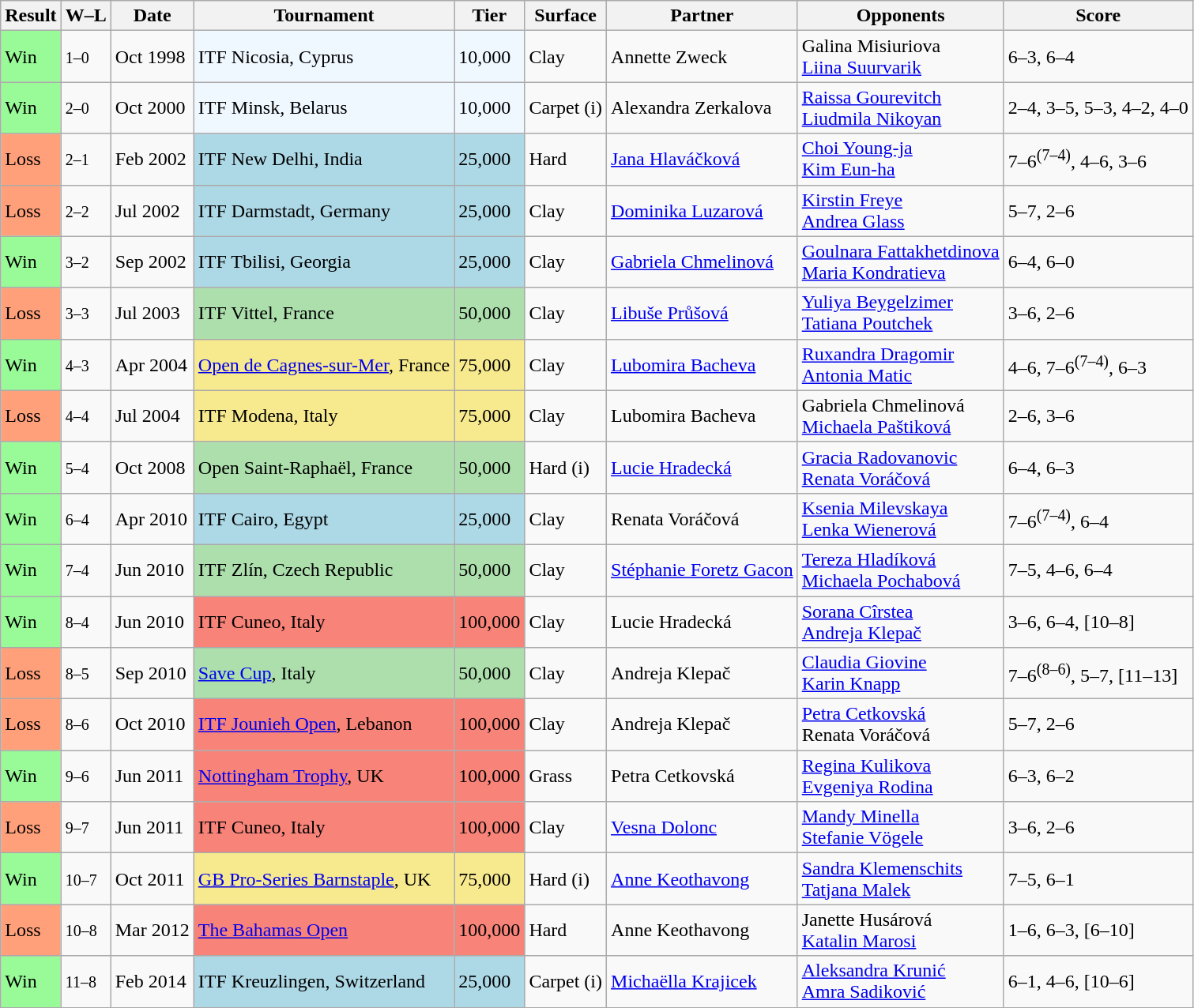<table class="sortable wikitable">
<tr>
<th>Result</th>
<th class="unsortable">W–L</th>
<th>Date</th>
<th>Tournament</th>
<th>Tier</th>
<th>Surface</th>
<th>Partner</th>
<th>Opponents</th>
<th class="unsortable">Score</th>
</tr>
<tr>
<td style="background:#98fb98;">Win</td>
<td><small>1–0</small></td>
<td>Oct 1998</td>
<td bgcolor=f0f8ff>ITF Nicosia, Cyprus</td>
<td bgcolor=f0f8ff>10,000</td>
<td>Clay</td>
<td> Annette Zweck</td>
<td> Galina Misiuriova <br>  <a href='#'>Liina Suurvarik</a></td>
<td>6–3, 6–4</td>
</tr>
<tr>
<td style="background:#98fb98;">Win</td>
<td><small>2–0</small></td>
<td>Oct 2000</td>
<td bgcolor=f0f8ff>ITF Minsk, Belarus</td>
<td bgcolor=f0f8ff>10,000</td>
<td>Carpet (i)</td>
<td> Alexandra Zerkalova</td>
<td> <a href='#'>Raissa Gourevitch</a> <br>  <a href='#'>Liudmila Nikoyan</a></td>
<td>2–4, 3–5, 5–3, 4–2, 4–0</td>
</tr>
<tr>
<td style="background:#ffa07a;">Loss</td>
<td><small>2–1</small></td>
<td>Feb 2002</td>
<td bgcolor=lightblue>ITF New Delhi, India</td>
<td bgcolor=lightblue>25,000</td>
<td>Hard</td>
<td> <a href='#'>Jana Hlaváčková</a></td>
<td> <a href='#'>Choi Young-ja</a> <br>  <a href='#'>Kim Eun-ha</a></td>
<td>7–6<sup>(7–4)</sup>, 4–6, 3–6</td>
</tr>
<tr>
<td style="background:#ffa07a;">Loss</td>
<td><small>2–2</small></td>
<td>Jul 2002</td>
<td bgcolor=lightblue>ITF Darmstadt, Germany</td>
<td bgcolor=lightblue>25,000</td>
<td>Clay</td>
<td> <a href='#'>Dominika Luzarová</a></td>
<td> <a href='#'>Kirstin Freye</a> <br>  <a href='#'>Andrea Glass</a></td>
<td>5–7, 2–6</td>
</tr>
<tr>
<td style="background:#98fb98;">Win</td>
<td><small>3–2</small></td>
<td>Sep 2002</td>
<td bgcolor=lightblue>ITF Tbilisi, Georgia</td>
<td bgcolor=lightblue>25,000</td>
<td>Clay</td>
<td> <a href='#'>Gabriela Chmelinová</a></td>
<td> <a href='#'>Goulnara Fattakhetdinova</a> <br>  <a href='#'>Maria Kondratieva</a></td>
<td>6–4, 6–0</td>
</tr>
<tr>
<td style="background:#ffa07a;">Loss</td>
<td><small>3–3</small></td>
<td>Jul 2003</td>
<td style="background:#addfad">ITF Vittel, France</td>
<td style="background:#addfad">50,000</td>
<td>Clay</td>
<td> <a href='#'>Libuše Průšová</a></td>
<td> <a href='#'>Yuliya Beygelzimer</a> <br>  <a href='#'>Tatiana Poutchek</a></td>
<td>3–6, 2–6</td>
</tr>
<tr>
<td style="background:#98fb98;">Win</td>
<td><small>4–3</small></td>
<td>Apr 2004</td>
<td style="background:#f7e98e;"><a href='#'>Open de Cagnes-sur-Mer</a>, France</td>
<td style="background:#f7e98e;">75,000</td>
<td>Clay</td>
<td> <a href='#'>Lubomira Bacheva</a></td>
<td> <a href='#'>Ruxandra Dragomir</a> <br>  <a href='#'>Antonia Matic</a></td>
<td>4–6, 7–6<sup>(7–4)</sup>, 6–3</td>
</tr>
<tr>
<td style="background:#ffa07a;">Loss</td>
<td><small>4–4</small></td>
<td>Jul 2004</td>
<td style="background:#f7e98e;">ITF Modena, Italy</td>
<td style="background:#f7e98e;">75,000</td>
<td>Clay</td>
<td> Lubomira Bacheva</td>
<td> Gabriela Chmelinová <br>  <a href='#'>Michaela Paštiková</a></td>
<td>2–6, 3–6</td>
</tr>
<tr>
<td style="background:#98fb98;">Win</td>
<td><small>5–4</small></td>
<td>Oct 2008</td>
<td style="background:#addfad">Open Saint-Raphaël, France</td>
<td style="background:#addfad">50,000</td>
<td>Hard (i)</td>
<td> <a href='#'>Lucie Hradecká</a></td>
<td> <a href='#'>Gracia Radovanovic</a> <br>  <a href='#'>Renata Voráčová</a></td>
<td>6–4, 6–3</td>
</tr>
<tr>
<td style="background:#98fb98;">Win</td>
<td><small>6–4</small></td>
<td>Apr 2010</td>
<td bgcolor=lightblue>ITF Cairo, Egypt</td>
<td bgcolor=lightblue>25,000</td>
<td>Clay</td>
<td> Renata Voráčová</td>
<td> <a href='#'>Ksenia Milevskaya</a> <br>  <a href='#'>Lenka Wienerová</a></td>
<td>7–6<sup>(7–4)</sup>, 6–4</td>
</tr>
<tr>
<td style="background:#98fb98;">Win</td>
<td><small>7–4</small></td>
<td>Jun 2010</td>
<td style="background:#addfad">ITF Zlín, Czech Republic</td>
<td style="background:#addfad">50,000</td>
<td>Clay</td>
<td> <a href='#'>Stéphanie Foretz Gacon</a></td>
<td> <a href='#'>Tereza Hladíková</a> <br>  <a href='#'>Michaela Pochabová</a></td>
<td>7–5, 4–6, 6–4</td>
</tr>
<tr>
<td style="background:#98fb98;">Win</td>
<td><small>8–4</small></td>
<td>Jun 2010</td>
<td style="background:#f88379;">ITF Cuneo, Italy</td>
<td style="background:#f88379;">100,000</td>
<td>Clay</td>
<td> Lucie Hradecká</td>
<td> <a href='#'>Sorana Cîrstea</a> <br>  <a href='#'>Andreja Klepač</a></td>
<td>3–6, 6–4, [10–8]</td>
</tr>
<tr>
<td style="background:#ffa07a;">Loss</td>
<td><small>8–5</small></td>
<td>Sep 2010</td>
<td style="background:#addfad"><a href='#'>Save Cup</a>, Italy</td>
<td style="background:#addfad">50,000</td>
<td>Clay</td>
<td> Andreja Klepač</td>
<td> <a href='#'>Claudia Giovine</a> <br>  <a href='#'>Karin Knapp</a></td>
<td>7–6<sup>(8–6)</sup>, 5–7, [11–13]</td>
</tr>
<tr>
<td style="background:#ffa07a;">Loss</td>
<td><small>8–6</small></td>
<td>Oct 2010</td>
<td bgcolor=f88379><a href='#'>ITF Jounieh Open</a>, Lebanon</td>
<td bgcolor=f88379>100,000</td>
<td>Clay</td>
<td> Andreja Klepač</td>
<td> <a href='#'>Petra Cetkovská</a> <br>  Renata Voráčová</td>
<td>5–7, 2–6</td>
</tr>
<tr>
<td style="background:#98fb98;">Win</td>
<td><small>9–6</small></td>
<td>Jun 2011</td>
<td style="background:#f88379;"><a href='#'>Nottingham Trophy</a>, UK</td>
<td style="background:#f88379;">100,000</td>
<td>Grass</td>
<td> Petra Cetkovská</td>
<td> <a href='#'>Regina Kulikova</a> <br>  <a href='#'>Evgeniya Rodina</a></td>
<td>6–3, 6–2</td>
</tr>
<tr>
<td style="background:#ffa07a;">Loss</td>
<td><small>9–7</small></td>
<td>Jun 2011</td>
<td style="background:#f88379;">ITF Cuneo, Italy</td>
<td style="background:#f88379;">100,000</td>
<td>Clay</td>
<td> <a href='#'>Vesna Dolonc</a></td>
<td> <a href='#'>Mandy Minella</a> <br>  <a href='#'>Stefanie Vögele</a></td>
<td>3–6, 2–6</td>
</tr>
<tr>
<td style="background:#98fb98;">Win</td>
<td><small>10–7</small></td>
<td>Oct 2011</td>
<td style="background:#f7e98e;"><a href='#'>GB Pro-Series Barnstaple</a>, UK</td>
<td style="background:#f7e98e;">75,000</td>
<td>Hard (i)</td>
<td> <a href='#'>Anne Keothavong</a></td>
<td> <a href='#'>Sandra Klemenschits</a> <br>  <a href='#'>Tatjana Malek</a></td>
<td>7–5, 6–1</td>
</tr>
<tr>
<td style="background:#ffa07a;">Loss</td>
<td><small>10–8</small></td>
<td>Mar 2012</td>
<td style="background:#f88379;"><a href='#'>The Bahamas Open</a></td>
<td style="background:#f88379;">100,000</td>
<td>Hard</td>
<td> Anne Keothavong</td>
<td> Janette Husárová <br>  <a href='#'>Katalin Marosi</a></td>
<td>1–6, 6–3, [6–10]</td>
</tr>
<tr>
<td style="background:#98fb98;">Win</td>
<td><small>11–8</small></td>
<td>Feb 2014</td>
<td bgcolor=lightblue>ITF Kreuzlingen, Switzerland</td>
<td bgcolor=lightblue>25,000</td>
<td>Carpet (i)</td>
<td> <a href='#'>Michaëlla Krajicek</a></td>
<td> <a href='#'>Aleksandra Krunić</a> <br>  <a href='#'>Amra Sadiković</a></td>
<td>6–1, 4–6, [10–6]</td>
</tr>
</table>
